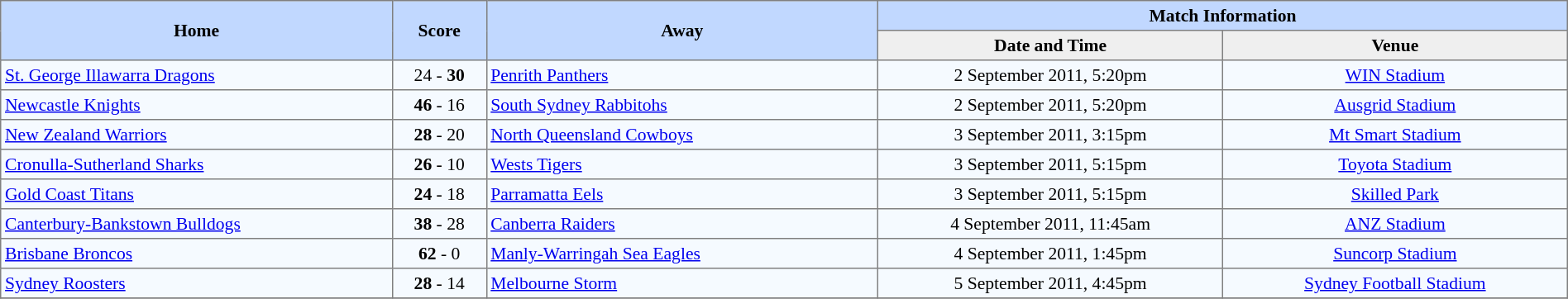<table border=1 style="border-collapse:collapse; font-size:90%; text-align:center;" cellpadding=3 cellspacing=0 width=100%>
<tr bgcolor=#C1D8FF>
<th rowspan=2 width=25%>Home</th>
<th rowspan=2 width=6%>Score</th>
<th rowspan=2 width=25%>Away</th>
<th colspan=6>Match Information</th>
</tr>
<tr bgcolor=#EFEFEF>
<th width=22%>Date and Time</th>
<th width=22%>Venue</th>
</tr>
<tr align=center bgcolor=#F5FAFF>
<td align=left> <a href='#'>St. George Illawarra Dragons</a></td>
<td>24 - <strong>30</strong></td>
<td align=left> <a href='#'>Penrith Panthers</a></td>
<td>2 September 2011, 5:20pm</td>
<td><a href='#'>WIN Stadium</a></td>
</tr>
<tr align=center bgcolor=#F5FAFF>
<td align=left> <a href='#'>Newcastle Knights</a></td>
<td><strong>46</strong> - 16</td>
<td align=left> <a href='#'>South Sydney Rabbitohs</a></td>
<td>2 September 2011, 5:20pm</td>
<td><a href='#'>Ausgrid Stadium</a></td>
</tr>
<tr align=center bgcolor=#F5FAFF>
<td align=left> <a href='#'>New Zealand Warriors</a></td>
<td><strong>28</strong> - 20</td>
<td align=left> <a href='#'>North Queensland Cowboys</a></td>
<td>3 September 2011, 3:15pm</td>
<td><a href='#'>Mt Smart Stadium</a></td>
</tr>
<tr align=center bgcolor=#F5FAFF>
<td align=left> <a href='#'>Cronulla-Sutherland Sharks</a></td>
<td><strong>26</strong> - 10</td>
<td align=left> <a href='#'>Wests Tigers</a></td>
<td>3 September 2011, 5:15pm</td>
<td><a href='#'>Toyota Stadium</a></td>
</tr>
<tr align=center bgcolor=#F5FAFF>
<td align=left> <a href='#'>Gold Coast Titans</a></td>
<td><strong>24</strong> - 18</td>
<td align=left> <a href='#'>Parramatta Eels</a></td>
<td>3 September 2011, 5:15pm</td>
<td><a href='#'>Skilled Park</a></td>
</tr>
<tr align=center bgcolor=#F5FAFF>
<td align=left> <a href='#'>Canterbury-Bankstown Bulldogs</a></td>
<td><strong>38</strong> - 28</td>
<td align=left> <a href='#'>Canberra Raiders</a></td>
<td>4 September 2011, 11:45am</td>
<td><a href='#'>ANZ Stadium</a></td>
</tr>
<tr align=center bgcolor=#F5FAFF>
<td align=left> <a href='#'>Brisbane Broncos</a></td>
<td><strong>62</strong> - 0</td>
<td align=left> <a href='#'>Manly-Warringah Sea Eagles</a></td>
<td>4 September 2011, 1:45pm</td>
<td><a href='#'>Suncorp Stadium</a></td>
</tr>
<tr align=center bgcolor=#F5FAFF>
<td align=left> <a href='#'>Sydney Roosters</a></td>
<td><strong>28</strong> - 14</td>
<td align=left> <a href='#'>Melbourne Storm</a></td>
<td>5 September 2011, 4:45pm</td>
<td><a href='#'>Sydney Football Stadium</a></td>
</tr>
<tr>
</tr>
</table>
